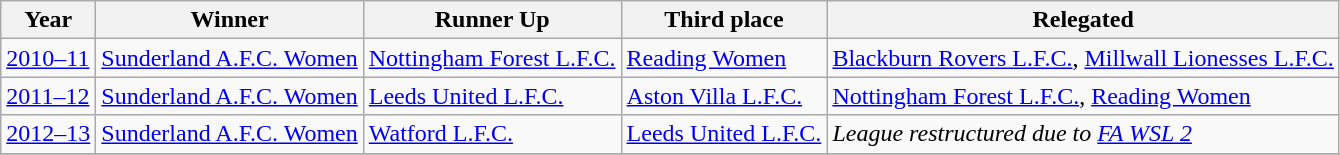<table class="wikitable">
<tr>
<th>Year</th>
<th>Winner</th>
<th>Runner Up</th>
<th>Third place</th>
<th>Relegated</th>
</tr>
<tr>
<td><a href='#'>2010–11</a></td>
<td><a href='#'>Sunderland A.F.C. Women</a></td>
<td><a href='#'>Nottingham Forest L.F.C.</a></td>
<td><a href='#'>Reading Women</a></td>
<td><a href='#'>Blackburn Rovers L.F.C.</a>, <a href='#'>Millwall Lionesses L.F.C.</a></td>
</tr>
<tr>
<td><a href='#'>2011–12</a></td>
<td><a href='#'>Sunderland A.F.C. Women</a></td>
<td><a href='#'>Leeds United L.F.C.</a></td>
<td><a href='#'>Aston Villa L.F.C.</a></td>
<td><a href='#'>Nottingham Forest L.F.C.</a>, <a href='#'>Reading Women</a></td>
</tr>
<tr>
<td><a href='#'>2012–13</a></td>
<td><a href='#'>Sunderland A.F.C. Women</a></td>
<td><a href='#'>Watford L.F.C.</a></td>
<td><a href='#'>Leeds United L.F.C.</a></td>
<td><em>League restructured due to <a href='#'>FA WSL 2</a></em></td>
</tr>
<tr>
</tr>
</table>
